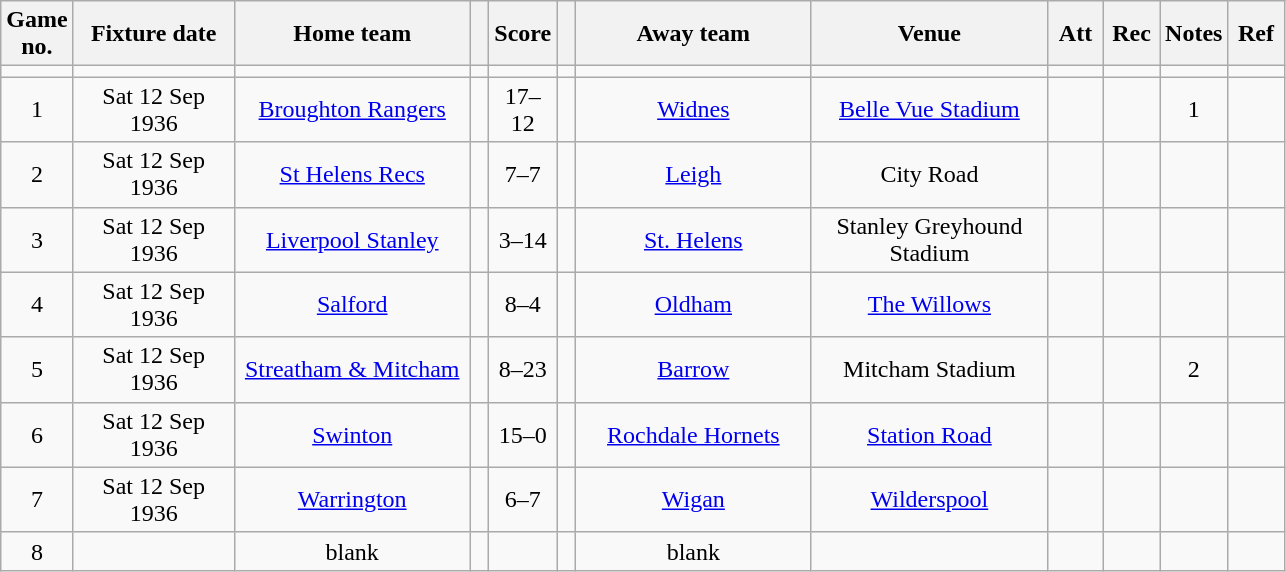<table class="wikitable" style="text-align:center;">
<tr>
<th width=20 abbr="No">Game no.</th>
<th width=100 abbr="Date">Fixture date</th>
<th width=150 abbr="Home team">Home team</th>
<th width=5 abbr="space"></th>
<th width=20 abbr="Score">Score</th>
<th width=5 abbr="space"></th>
<th width=150 abbr="Away team">Away team</th>
<th width=150 abbr="Venue">Venue</th>
<th width=30 abbr="Att">Att</th>
<th width=30 abbr="Rec">Rec</th>
<th width=20 abbr="Notes">Notes</th>
<th width=30 abbr="Ref">Ref</th>
</tr>
<tr>
<td></td>
<td></td>
<td></td>
<td></td>
<td></td>
<td></td>
<td></td>
<td></td>
<td></td>
<td></td>
<td></td>
</tr>
<tr>
<td>1</td>
<td>Sat 12 Sep 1936</td>
<td><a href='#'>Broughton Rangers</a></td>
<td></td>
<td>17–12</td>
<td></td>
<td><a href='#'>Widnes</a></td>
<td><a href='#'>Belle Vue Stadium</a></td>
<td></td>
<td></td>
<td>1</td>
<td></td>
</tr>
<tr>
<td>2</td>
<td>Sat 12 Sep 1936</td>
<td><a href='#'>St Helens Recs</a></td>
<td></td>
<td>7–7</td>
<td></td>
<td><a href='#'>Leigh</a></td>
<td>City Road</td>
<td></td>
<td></td>
<td></td>
<td></td>
</tr>
<tr>
<td>3</td>
<td>Sat 12 Sep 1936</td>
<td><a href='#'>Liverpool Stanley</a></td>
<td></td>
<td>3–14</td>
<td></td>
<td><a href='#'>St. Helens</a></td>
<td>Stanley Greyhound Stadium</td>
<td></td>
<td></td>
<td></td>
<td></td>
</tr>
<tr>
<td>4</td>
<td>Sat 12 Sep 1936</td>
<td><a href='#'>Salford</a></td>
<td></td>
<td>8–4</td>
<td></td>
<td><a href='#'>Oldham</a></td>
<td><a href='#'>The Willows</a></td>
<td></td>
<td></td>
<td></td>
<td></td>
</tr>
<tr>
<td>5</td>
<td>Sat 12 Sep 1936</td>
<td><a href='#'>Streatham & Mitcham</a></td>
<td></td>
<td>8–23</td>
<td></td>
<td><a href='#'>Barrow</a></td>
<td>Mitcham Stadium</td>
<td></td>
<td></td>
<td>2</td>
<td></td>
</tr>
<tr>
<td>6</td>
<td>Sat 12 Sep 1936</td>
<td><a href='#'>Swinton</a></td>
<td></td>
<td>15–0</td>
<td></td>
<td><a href='#'>Rochdale Hornets</a></td>
<td><a href='#'>Station Road</a></td>
<td></td>
<td></td>
<td></td>
<td></td>
</tr>
<tr>
<td>7</td>
<td>Sat 12 Sep 1936</td>
<td><a href='#'>Warrington</a></td>
<td></td>
<td>6–7</td>
<td></td>
<td><a href='#'>Wigan</a></td>
<td><a href='#'>Wilderspool</a></td>
<td></td>
<td></td>
<td></td>
<td></td>
</tr>
<tr>
<td>8</td>
<td></td>
<td>blank</td>
<td></td>
<td></td>
<td></td>
<td>blank</td>
<td></td>
<td></td>
<td></td>
<td></td>
<td></td>
</tr>
</table>
